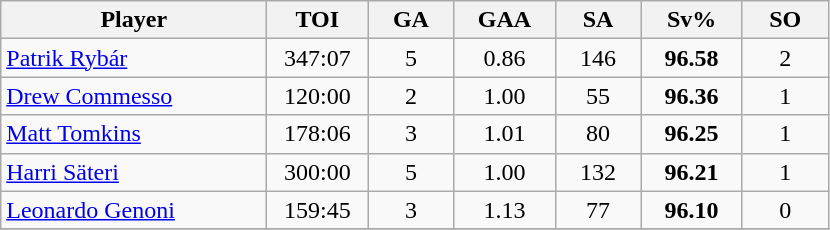<table class="wikitable sortable" style="text-align:center;">
<tr>
<th style="width:170px;">Player</th>
<th style="width:60px;">TOI</th>
<th style="width:50px;">GA</th>
<th style="width:60px;">GAA</th>
<th style="width:50px;">SA</th>
<th style="width:60px;">Sv%</th>
<th style="width:50px;">SO</th>
</tr>
<tr>
<td style="text-align:left;"> <a href='#'>Patrik Rybár</a></td>
<td>347:07</td>
<td>5</td>
<td>0.86</td>
<td>146</td>
<td><strong>96.58</strong></td>
<td>2</td>
</tr>
<tr>
<td style="text-align:left;"> <a href='#'>Drew Commesso</a></td>
<td>120:00</td>
<td>2</td>
<td>1.00</td>
<td>55</td>
<td><strong>96.36</strong></td>
<td>1</td>
</tr>
<tr>
<td style="text-align:left;"> <a href='#'>Matt Tomkins</a></td>
<td>178:06</td>
<td>3</td>
<td>1.01</td>
<td>80</td>
<td><strong>96.25</strong></td>
<td>1</td>
</tr>
<tr>
<td style="text-align:left;"> <a href='#'>Harri Säteri</a></td>
<td>300:00</td>
<td>5</td>
<td>1.00</td>
<td>132</td>
<td><strong>96.21</strong></td>
<td>1</td>
</tr>
<tr>
<td style="text-align:left;"> <a href='#'>Leonardo Genoni</a></td>
<td>159:45</td>
<td>3</td>
<td>1.13</td>
<td>77</td>
<td><strong>96.10</strong></td>
<td>0</td>
</tr>
<tr>
</tr>
</table>
